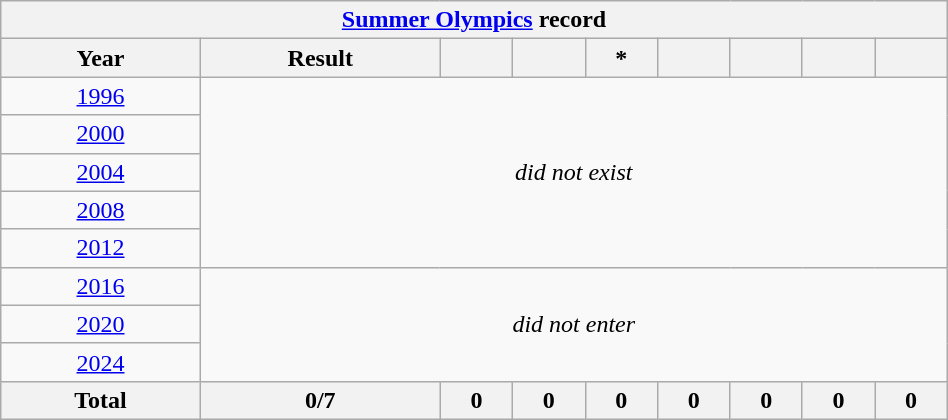<table class="wikitable" style="text-align: center; width:50%;">
<tr>
<th colspan=10><a href='#'>Summer Olympics</a> record</th>
</tr>
<tr>
<th>Year</th>
<th>Result</th>
<th></th>
<th></th>
<th>*</th>
<th></th>
<th></th>
<th></th>
<th></th>
</tr>
<tr>
<td> <a href='#'>1996</a></td>
<td rowspan=5 colspan=8><em>did not exist</em></td>
</tr>
<tr>
<td> <a href='#'>2000</a></td>
</tr>
<tr>
<td> <a href='#'>2004</a></td>
</tr>
<tr>
<td> <a href='#'>2008</a></td>
</tr>
<tr>
<td> <a href='#'>2012</a></td>
</tr>
<tr>
<td> <a href='#'>2016</a></td>
<td rowspan=3 colspan=8><em>did not enter</em></td>
</tr>
<tr>
<td> <a href='#'>2020</a></td>
</tr>
<tr>
<td> <a href='#'>2024</a></td>
</tr>
<tr>
<th>Total</th>
<th>0/7</th>
<th>0</th>
<th>0</th>
<th>0</th>
<th>0</th>
<th>0</th>
<th>0</th>
<th>0</th>
</tr>
</table>
